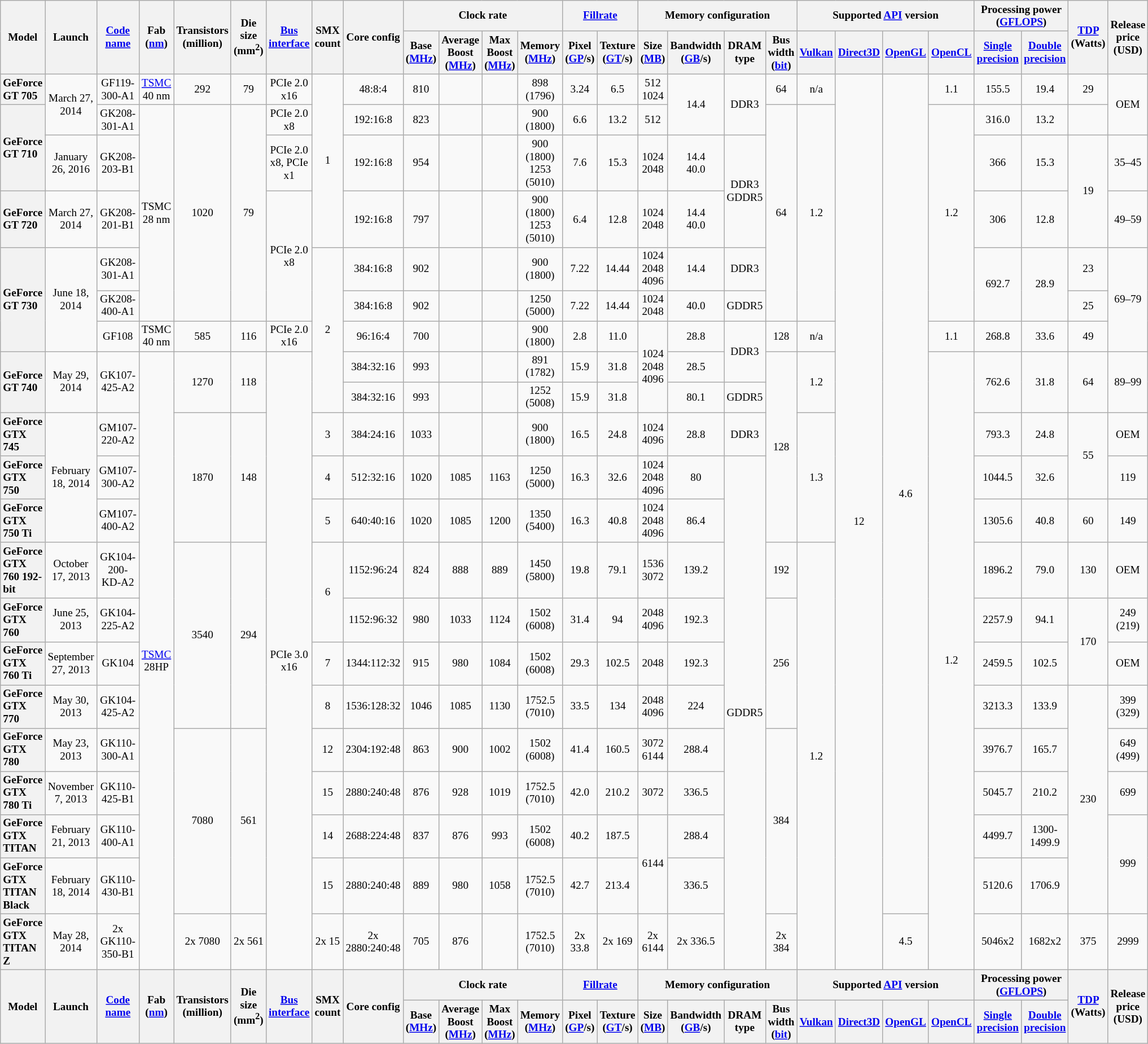<table class="wikitable sortable sort-under mw-datatable" style="font-size: 80%; text-align: center;">
<tr>
<th rowspan="2">Model</th>
<th rowspan="2">Launch</th>
<th rowspan="2"><a href='#'>Code name</a></th>
<th rowspan="2">Fab (<a href='#'>nm</a>)</th>
<th rowspan="2">Transistors (million)</th>
<th rowspan="2">Die size (mm<sup>2</sup>)</th>
<th rowspan="2"><a href='#'>Bus</a> <a href='#'>interface</a></th>
<th rowspan="2">SMX count</th>
<th rowspan="2">Core config</th>
<th colspan="4">Clock rate</th>
<th colspan="2"><a href='#'>Fillrate</a></th>
<th colspan="4">Memory configuration</th>
<th colspan="4">Supported <a href='#'>API</a> version</th>
<th colspan="2">Processing power (<a href='#'>GFLOPS</a>)</th>
<th rowspan="2"><a href='#'>TDP</a> (Watts)</th>
<th rowspan="2">Release price (USD)</th>
</tr>
<tr>
<th>Base (<a href='#'>MHz</a>)</th>
<th>Average Boost (<a href='#'>MHz</a>)</th>
<th>Max Boost (<a href='#'>MHz</a>)</th>
<th>Memory (<a href='#'>MHz</a>)</th>
<th>Pixel (<a href='#'>GP</a>/s)</th>
<th>Texture (<a href='#'>GT</a>/s)</th>
<th>Size (<a href='#'>MB</a>)</th>
<th>Bandwidth (<a href='#'>GB</a>/s)</th>
<th>DRAM type</th>
<th>Bus width (<a href='#'>bit</a>)</th>
<th><a href='#'>Vulkan</a></th>
<th><a href='#'>Direct3D</a></th>
<th><a href='#'>OpenGL</a></th>
<th><a href='#'>OpenCL</a></th>
<th><a href='#'>Single precision</a></th>
<th><a href='#'>Double precision</a></th>
</tr>
<tr>
<th style="text-align:left;">GeForce GT 705</th>
<td rowspan="2">March 27, 2014</td>
<td>GF119-300-A1</td>
<td><a href='#'>TSMC</a> 40 nm</td>
<td>292</td>
<td>79</td>
<td>PCIe 2.0 x16</td>
<td rowspan="4">1</td>
<td>48:8:4</td>
<td>810</td>
<td></td>
<td></td>
<td>898<br>(1796)</td>
<td>3.24</td>
<td>6.5</td>
<td>512<br>1024</td>
<td rowspan="2">14.4</td>
<td rowspan="2">DDR3</td>
<td>64</td>
<td>n/a</td>
<td rowspan="21">12</td>
<td rowspan="20">4.6</td>
<td>1.1</td>
<td>155.5</td>
<td>19.4</td>
<td>29</td>
<td rowspan="2">OEM</td>
</tr>
<tr>
<th rowspan="2" style="text-align:left;">GeForce GT 710</th>
<td>GK208-301-A1</td>
<td rowspan="5">TSMC 28 nm</td>
<td rowspan="5">1020</td>
<td rowspan="5">79</td>
<td>PCIe 2.0 x8</td>
<td>192:16:8</td>
<td>823</td>
<td></td>
<td></td>
<td>900 (1800)</td>
<td>6.6</td>
<td>13.2</td>
<td>512</td>
<td rowspan="5">64</td>
<td rowspan="5">1.2</td>
<td rowspan="5">1.2</td>
<td>316.0</td>
<td>13.2</td>
<td></td>
</tr>
<tr>
<td>January 26, 2016</td>
<td>GK208-203-B1</td>
<td>PCIe 2.0 x8, PCIe x1</td>
<td>192:16:8</td>
<td>954</td>
<td></td>
<td></td>
<td>900 (1800)<br>1253 (5010)</td>
<td>7.6</td>
<td>15.3</td>
<td>1024<br>2048</td>
<td>14.4<br>40.0</td>
<td rowspan="2">DDR3<br>GDDR5</td>
<td>366</td>
<td>15.3</td>
<td rowspan="2">19</td>
<td>35–45</td>
</tr>
<tr>
<th style="text-align:left;">GeForce GT 720</th>
<td>March 27, 2014</td>
<td>GK208-201-B1</td>
<td rowspan="3">PCIe 2.0 x8</td>
<td>192:16:8</td>
<td>797</td>
<td></td>
<td></td>
<td>900 (1800)<br>1253 (5010)</td>
<td>6.4</td>
<td>12.8</td>
<td>1024<br>2048</td>
<td>14.4<br>40.0</td>
<td>306</td>
<td>12.8</td>
<td>49–59</td>
</tr>
<tr>
<th rowspan="3" style="text-align:left;">GeForce GT 730<br></th>
<td rowspan="3">June 18, 2014</td>
<td>GK208-301-A1</td>
<td rowspan="5">2</td>
<td>384:16:8</td>
<td>902</td>
<td></td>
<td></td>
<td>900<br>(1800)</td>
<td>7.22</td>
<td>14.44</td>
<td>1024<br>2048<br>4096</td>
<td>14.4</td>
<td>DDR3</td>
<td rowspan="2">692.7</td>
<td rowspan="2">28.9</td>
<td>23</td>
<td rowspan="3">69–79</td>
</tr>
<tr>
<td>GK208-400-A1</td>
<td>384:16:8</td>
<td>902</td>
<td></td>
<td></td>
<td>1250<br>(5000)</td>
<td>7.22</td>
<td>14.44</td>
<td>1024<br>2048</td>
<td>40.0</td>
<td>GDDR5</td>
<td>25</td>
</tr>
<tr>
<td>GF108</td>
<td>TSMC 40 nm</td>
<td>585</td>
<td>116</td>
<td>PCIe 2.0 x16</td>
<td>96:16:4</td>
<td>700</td>
<td></td>
<td></td>
<td>900<br>(1800)</td>
<td>2.8</td>
<td>11.0</td>
<td rowspan="3">1024<br>2048<br>4096</td>
<td>28.8</td>
<td rowspan="2">DDR3</td>
<td>128</td>
<td>n/a</td>
<td>1.1</td>
<td>268.8</td>
<td>33.6</td>
<td>49</td>
</tr>
<tr>
<th rowspan="2" style="text-align:left;">GeForce GT 740</th>
<td rowspan="2">May 29, 2014</td>
<td rowspan="2">GK107-425-A2</td>
<td rowspan="14"><a href='#'>TSMC</a><br>28HP</td>
<td rowspan="2">1270</td>
<td rowspan="2">118</td>
<td rowspan="14">PCIe 3.0 x16</td>
<td>384:32:16</td>
<td>993</td>
<td></td>
<td></td>
<td>891<br>(1782)</td>
<td>15.9</td>
<td>31.8</td>
<td>28.5</td>
<td rowspan="5">128</td>
<td rowspan="2">1.2</td>
<td rowspan="14">1.2</td>
<td rowspan="2">762.6</td>
<td rowspan="2">31.8</td>
<td rowspan="2">64</td>
<td rowspan="2">89–99</td>
</tr>
<tr>
<td>384:32:16</td>
<td>993</td>
<td></td>
<td></td>
<td>1252<br>(5008)</td>
<td>15.9</td>
<td>31.8</td>
<td>80.1</td>
<td>GDDR5</td>
</tr>
<tr>
<th style="text-align:left;">GeForce GTX 745</th>
<td rowspan="3">February 18, 2014</td>
<td>GM107-220-A2</td>
<td rowspan="3">1870</td>
<td rowspan="3">148</td>
<td>3</td>
<td>384:24:16</td>
<td>1033</td>
<td></td>
<td></td>
<td>900<br>(1800)</td>
<td>16.5</td>
<td>24.8</td>
<td>1024<br>4096</td>
<td>28.8</td>
<td>DDR3</td>
<td rowspan="3">1.3</td>
<td>793.3</td>
<td>24.8</td>
<td rowspan="2">55</td>
<td>OEM</td>
</tr>
<tr>
<th style="text-align:left;">GeForce GTX 750</th>
<td>GM107-300-A2</td>
<td>4</td>
<td>512:32:16</td>
<td>1020</td>
<td>1085</td>
<td>1163</td>
<td>1250<br>(5000)</td>
<td>16.3</td>
<td>32.6</td>
<td>1024<br>2048<br>4096</td>
<td>80</td>
<td rowspan="11">GDDR5</td>
<td>1044.5</td>
<td>32.6</td>
<td>119</td>
</tr>
<tr>
<th style="text-align:left;">GeForce GTX 750 Ti</th>
<td>GM107-400-A2</td>
<td>5</td>
<td>640:40:16</td>
<td>1020</td>
<td>1085</td>
<td>1200</td>
<td>1350<br>(5400)</td>
<td>16.3</td>
<td>40.8</td>
<td>1024<br>2048<br>4096</td>
<td>86.4</td>
<td>1305.6</td>
<td>40.8</td>
<td>60</td>
<td>149</td>
</tr>
<tr>
<th style="text-align:left;">GeForce GTX 760 192-bit</th>
<td>October 17, 2013</td>
<td>GK104-200-KD-A2</td>
<td rowspan="4">3540</td>
<td rowspan="4">294</td>
<td rowspan="2">6</td>
<td>1152:96:24</td>
<td>824</td>
<td>888</td>
<td>889</td>
<td>1450<br>(5800)</td>
<td>19.8</td>
<td>79.1</td>
<td>1536<br>3072</td>
<td>139.2</td>
<td>192</td>
<td rowspan="9">1.2</td>
<td>1896.2</td>
<td>79.0</td>
<td>130</td>
<td>OEM</td>
</tr>
<tr>
<th style="text-align:left;">GeForce GTX 760</th>
<td>June 25, 2013</td>
<td>GK104-225-A2</td>
<td>1152:96:32</td>
<td>980</td>
<td>1033</td>
<td>1124</td>
<td>1502<br>(6008)</td>
<td>31.4</td>
<td>94</td>
<td>2048<br>4096</td>
<td>192.3</td>
<td rowspan="3">256</td>
<td>2257.9</td>
<td>94.1</td>
<td rowspan="2">170</td>
<td>249 (219)</td>
</tr>
<tr>
<th style="text-align:left;">GeForce GTX 760 Ti</th>
<td>September 27, 2013</td>
<td>GK104</td>
<td>7</td>
<td>1344:112:32</td>
<td>915</td>
<td>980</td>
<td>1084</td>
<td>1502<br>(6008)</td>
<td>29.3</td>
<td>102.5</td>
<td>2048</td>
<td>192.3</td>
<td>2459.5</td>
<td>102.5</td>
<td>OEM</td>
</tr>
<tr>
<th style="text-align:left;">GeForce GTX 770</th>
<td>May 30, 2013</td>
<td>GK104-425-A2</td>
<td>8</td>
<td>1536:128:32</td>
<td>1046</td>
<td>1085</td>
<td>1130</td>
<td>1752.5<br>(7010)</td>
<td>33.5</td>
<td>134</td>
<td>2048 4096</td>
<td>224</td>
<td>3213.3</td>
<td>133.9</td>
<td rowspan="5">230</td>
<td>399 (329)</td>
</tr>
<tr>
<th style="text-align:left;">GeForce GTX 780</th>
<td>May 23, 2013</td>
<td>GK110-300-A1</td>
<td rowspan="4">7080</td>
<td rowspan="4">561</td>
<td>12</td>
<td>2304:192:48</td>
<td>863</td>
<td>900</td>
<td>1002</td>
<td>1502<br>(6008)</td>
<td>41.4</td>
<td>160.5</td>
<td>3072 6144</td>
<td>288.4</td>
<td rowspan="4">384</td>
<td>3976.7</td>
<td>165.7</td>
<td>649 (499)</td>
</tr>
<tr>
<th style="text-align:left;">GeForce GTX 780 Ti</th>
<td>November 7, 2013</td>
<td>GK110-425-B1</td>
<td>15</td>
<td>2880:240:48</td>
<td>876</td>
<td>928</td>
<td>1019</td>
<td>1752.5<br>(7010)</td>
<td>42.0</td>
<td>210.2</td>
<td>3072</td>
<td>336.5</td>
<td>5045.7</td>
<td>210.2</td>
<td>699</td>
</tr>
<tr>
<th style="text-align:left;">GeForce GTX TITAN</th>
<td>February 21, 2013</td>
<td>GK110-400-A1</td>
<td>14</td>
<td>2688:224:48</td>
<td>837</td>
<td>876</td>
<td>993</td>
<td>1502<br>(6008)</td>
<td>40.2</td>
<td>187.5</td>
<td rowspan="2">6144</td>
<td>288.4</td>
<td>4499.7</td>
<td>1300-1499.9</td>
<td rowspan="2">999</td>
</tr>
<tr>
<th style="text-align:left;">GeForce GTX TITAN Black</th>
<td>February 18, 2014</td>
<td>GK110-430-B1</td>
<td>15</td>
<td>2880:240:48</td>
<td>889</td>
<td>980</td>
<td>1058</td>
<td>1752.5<br>(7010)</td>
<td>42.7</td>
<td>213.4</td>
<td>336.5</td>
<td>5120.6</td>
<td>1706.9</td>
</tr>
<tr>
<th style="text-align:left;">GeForce GTX TITAN Z</th>
<td>May 28, 2014</td>
<td>2x GK110-350-B1</td>
<td>2x 7080</td>
<td>2x 561</td>
<td>2x 15</td>
<td>2x 2880:240:48</td>
<td>705</td>
<td>876</td>
<td></td>
<td>1752.5<br>(7010)</td>
<td>2x 33.8</td>
<td>2x 169</td>
<td>2x 6144</td>
<td>2x 336.5</td>
<td>2x 384</td>
<td>4.5</td>
<td>5046x2</td>
<td>1682x2</td>
<td>375</td>
<td>2999</td>
</tr>
<tr>
<th rowspan="2">Model</th>
<th rowspan="2">Launch</th>
<th rowspan="2"><a href='#'>Code name</a></th>
<th rowspan="2">Fab (<a href='#'>nm</a>)</th>
<th rowspan="2">Transistors (million)</th>
<th rowspan="2">Die size (mm<sup>2</sup>)</th>
<th rowspan="2"><a href='#'>Bus</a> <a href='#'>interface</a></th>
<th rowspan="2">SMX count</th>
<th rowspan="2">Core config</th>
<th colspan="4">Clock rate</th>
<th colspan="2"><a href='#'>Fillrate</a></th>
<th colspan="4">Memory configuration</th>
<th colspan="4">Supported <a href='#'>API</a> version</th>
<th colspan="2">Processing power (<a href='#'>GFLOPS</a>)</th>
<th rowspan="2"><a href='#'>TDP</a> (Watts)</th>
<th rowspan="2">Release price (USD)</th>
</tr>
<tr>
<th>Base (<a href='#'>MHz</a>)</th>
<th>Average Boost (<a href='#'>MHz</a>)</th>
<th>Max Boost (<a href='#'>MHz</a>)</th>
<th>Memory (<a href='#'>MHz</a>)</th>
<th>Pixel (<a href='#'>GP</a>/s)</th>
<th>Texture (<a href='#'>GT</a>/s)</th>
<th>Size (<a href='#'>MB</a>)</th>
<th>Bandwidth (<a href='#'>GB</a>/s)</th>
<th>DRAM type</th>
<th>Bus width (<a href='#'>bit</a>)</th>
<th><a href='#'>Vulkan</a></th>
<th><a href='#'>Direct3D</a></th>
<th><a href='#'>OpenGL</a></th>
<th><a href='#'>OpenCL</a></th>
<th><a href='#'>Single precision</a></th>
<th><a href='#'>Double precision</a></th>
</tr>
</table>
